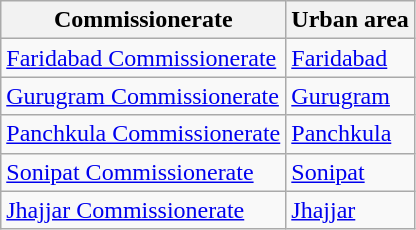<table class="wikitable sortable" style="text-align: left;">
<tr>
<th>Commissionerate</th>
<th>Urban area</th>
</tr>
<tr>
<td><a href='#'>Faridabad Commissionerate</a></td>
<td><a href='#'>Faridabad</a></td>
</tr>
<tr>
<td><a href='#'>Gurugram Commissionerate</a></td>
<td><a href='#'>Gurugram</a></td>
</tr>
<tr>
<td><a href='#'>Panchkula Commissionerate</a></td>
<td><a href='#'>Panchkula</a></td>
</tr>
<tr>
<td><a href='#'>Sonipat Commissionerate</a></td>
<td><a href='#'>Sonipat</a></td>
</tr>
<tr>
<td><a href='#'>Jhajjar Commissionerate</a></td>
<td><a href='#'>Jhajjar</a></td>
</tr>
</table>
